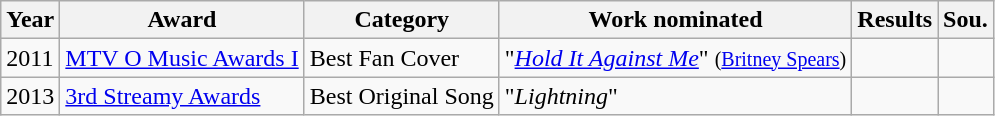<table class="wikitable sortable">
<tr>
<th>Year</th>
<th>Award</th>
<th>Category</th>
<th>Work nominated</th>
<th>Results</th>
<th>Sou.</th>
</tr>
<tr>
<td>2011</td>
<td><a href='#'>MTV O Music Awards I</a></td>
<td>Best Fan Cover</td>
<td>"<em><a href='#'>Hold It Against Me</a></em>" <small>(<a href='#'>Britney Spears</a>)</small></td>
<td></td>
<td></td>
</tr>
<tr>
<td>2013</td>
<td><a href='#'>3rd Streamy Awards</a></td>
<td>Best Original Song</td>
<td>"<em>Lightning</em>"</td>
<td></td>
<td></td>
</tr>
</table>
